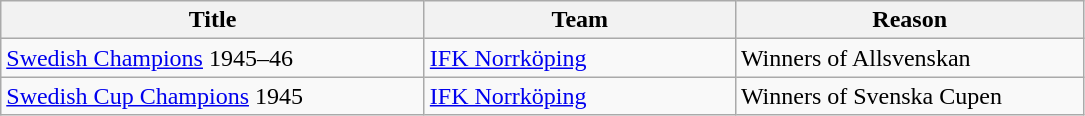<table class="wikitable" style="text-align: left;">
<tr>
<th style="width: 275px;">Title</th>
<th style="width: 200px;">Team</th>
<th style="width: 225px;">Reason</th>
</tr>
<tr>
<td><a href='#'>Swedish Champions</a> 1945–46</td>
<td><a href='#'>IFK Norrköping</a></td>
<td>Winners of Allsvenskan</td>
</tr>
<tr>
<td><a href='#'>Swedish Cup Champions</a> 1945</td>
<td><a href='#'>IFK Norrköping</a></td>
<td>Winners of Svenska Cupen</td>
</tr>
</table>
